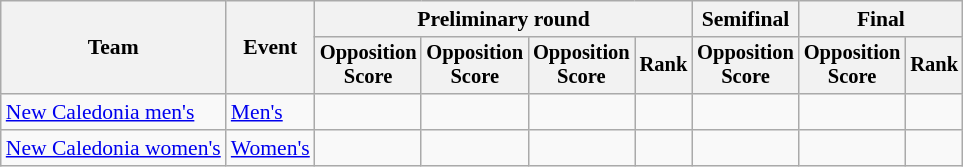<table class=wikitable style=font-size:90%;text-align:center>
<tr>
<th rowspan=2>Team</th>
<th rowspan=2>Event</th>
<th colspan=4>Preliminary round</th>
<th colspan=1>Semifinal</th>
<th colspan=2>Final</th>
</tr>
<tr style=font-size:95%>
<th>Opposition<br>Score</th>
<th>Opposition<br>Score</th>
<th>Opposition<br>Score</th>
<th>Rank</th>
<th>Opposition<br>Score</th>
<th>Opposition<br>Score</th>
<th>Rank</th>
</tr>
<tr>
<td align=left><a href='#'>New Caledonia men's</a></td>
<td align=left><a href='#'>Men's</a></td>
<td></td>
<td></td>
<td></td>
<td></td>
<td></td>
<td></td>
<td></td>
</tr>
<tr>
<td align=left><a href='#'>New Caledonia women's</a></td>
<td align=left><a href='#'>Women's</a></td>
<td></td>
<td></td>
<td></td>
<td></td>
<td></td>
<td></td>
<td></td>
</tr>
</table>
